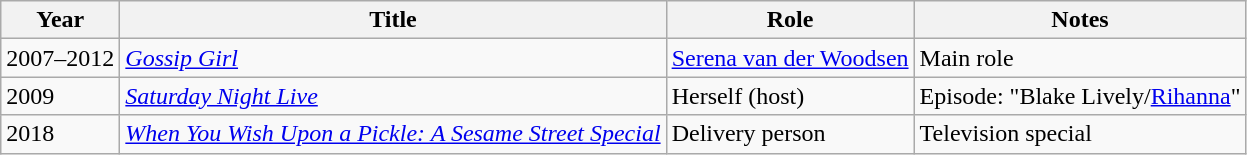<table class="wikitable sortable">
<tr>
<th>Year</th>
<th>Title</th>
<th>Role</th>
<th class="unsortable">Notes</th>
</tr>
<tr>
<td>2007–2012</td>
<td><em><a href='#'>Gossip Girl</a></em></td>
<td><a href='#'>Serena van der Woodsen</a></td>
<td>Main role</td>
</tr>
<tr>
<td>2009</td>
<td><em><a href='#'>Saturday Night Live</a></em></td>
<td>Herself (host)</td>
<td>Episode: "Blake Lively/<a href='#'>Rihanna</a>"</td>
</tr>
<tr>
<td>2018</td>
<td><em><a href='#'>When You Wish Upon a Pickle: A Sesame Street Special</a></em></td>
<td>Delivery person</td>
<td>Television special</td>
</tr>
</table>
